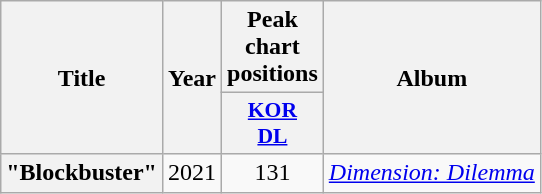<table class="wikitable plainrowheaders" style="text-align:center">
<tr>
<th scope="col" rowspan="2">Title</th>
<th scope="col" rowspan="2">Year</th>
<th scope="col">Peak chart positions</th>
<th scope="col" rowspan="2">Album</th>
</tr>
<tr>
<th scope="col" style="width:3em;font-size:90%"><a href='#'>KOR<br>DL</a><br></th>
</tr>
<tr>
<th scope="row">"Blockbuster"<br></th>
<td>2021</td>
<td>131</td>
<td><em><a href='#'>Dimension: Dilemma</a></em></td>
</tr>
</table>
